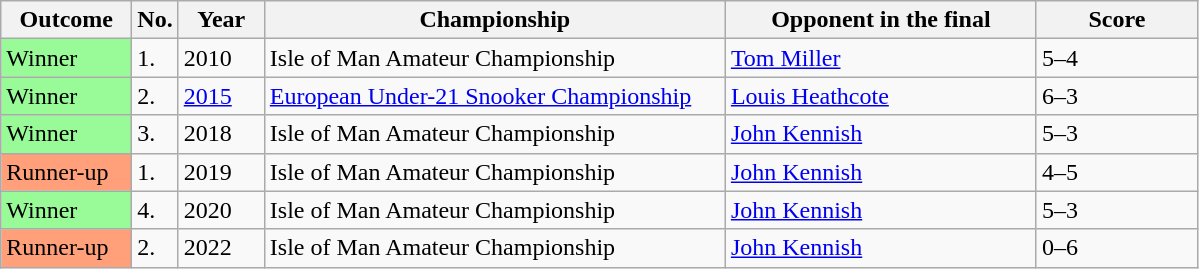<table class="sortable wikitable">
<tr>
<th width="80">Outcome</th>
<th width="20">No.</th>
<th width="50">Year</th>
<th width="300">Championship</th>
<th width="200">Opponent in the final</th>
<th width="100">Score</th>
</tr>
<tr>
<td style="background:#98fb98;">Winner</td>
<td>1.</td>
<td>2010</td>
<td>Isle of Man Amateur Championship</td>
<td> <a href='#'>Tom Miller</a></td>
<td>5–4</td>
</tr>
<tr>
<td style="background:#98fb98;">Winner</td>
<td>2.</td>
<td><a href='#'>2015</a></td>
<td><a href='#'>European Under-21 Snooker Championship</a></td>
<td> <a href='#'>Louis Heathcote</a></td>
<td>6–3</td>
</tr>
<tr>
<td style="background:#98fb98;">Winner</td>
<td>3.</td>
<td>2018</td>
<td>Isle of Man Amateur Championship</td>
<td> <a href='#'>John Kennish</a></td>
<td>5–3</td>
</tr>
<tr>
<td style="background:#ffa07a;">Runner-up</td>
<td>1.</td>
<td>2019</td>
<td>Isle of Man Amateur Championship</td>
<td> <a href='#'>John Kennish</a></td>
<td>4–5</td>
</tr>
<tr>
<td style="background:#98fb98;">Winner</td>
<td>4.</td>
<td>2020</td>
<td>Isle of Man Amateur Championship</td>
<td> <a href='#'>John Kennish</a></td>
<td>5–3</td>
</tr>
<tr>
<td style="background:#ffa07a;">Runner-up</td>
<td>2.</td>
<td>2022</td>
<td>Isle of Man Amateur Championship</td>
<td> <a href='#'>John Kennish</a></td>
<td>0–6</td>
</tr>
</table>
